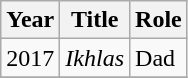<table class="wikitable">
<tr>
<th>Year</th>
<th>Title</th>
<th>Role</th>
</tr>
<tr>
<td>2017</td>
<td><em>Ikhlas</em></td>
<td>Dad</td>
</tr>
<tr>
</tr>
</table>
